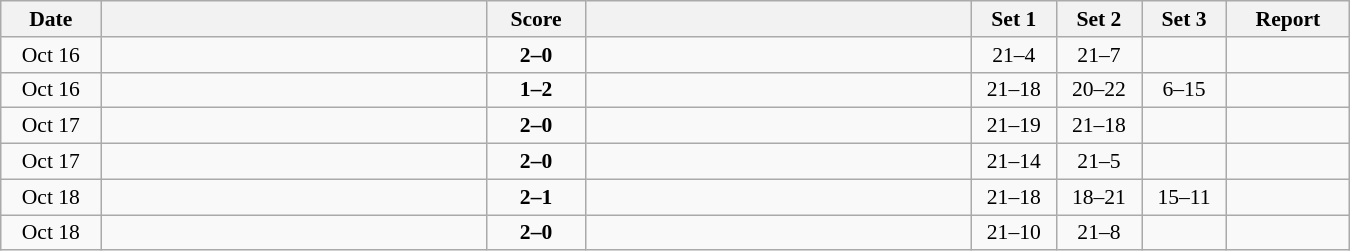<table class="wikitable" style="text-align: center; font-size:90% ">
<tr>
<th width="60">Date</th>
<th align="right" width="250"></th>
<th width="60">Score</th>
<th align="left" width="250"></th>
<th width="50">Set 1</th>
<th width="50">Set 2</th>
<th width="50">Set 3</th>
<th width="75">Report</th>
</tr>
<tr>
<td>Oct 16</td>
<td align=left><strong></strong></td>
<td align=center><strong>2–0</strong></td>
<td align=left></td>
<td>21–4</td>
<td>21–7</td>
<td></td>
<td></td>
</tr>
<tr>
<td>Oct 16</td>
<td align=left></td>
<td align=center><strong>1–2</strong></td>
<td align=left><strong></strong></td>
<td>21–18</td>
<td>20–22</td>
<td>6–15</td>
<td></td>
</tr>
<tr>
<td>Oct 17</td>
<td align=left><strong></strong></td>
<td align=center><strong>2–0</strong></td>
<td align=left></td>
<td>21–19</td>
<td>21–18</td>
<td></td>
<td></td>
</tr>
<tr>
<td>Oct 17</td>
<td align=left><strong></strong></td>
<td align=center><strong>2–0</strong></td>
<td align=left></td>
<td>21–14</td>
<td>21–5</td>
<td></td>
<td></td>
</tr>
<tr>
<td>Oct 18</td>
<td align=left><strong></strong></td>
<td align=center><strong>2–1</strong></td>
<td align=left></td>
<td>21–18</td>
<td>18–21</td>
<td>15–11</td>
<td></td>
</tr>
<tr>
<td>Oct 18</td>
<td align=left><strong></strong></td>
<td align=center><strong>2–0</strong></td>
<td align=left></td>
<td>21–10</td>
<td>21–8</td>
<td></td>
<td></td>
</tr>
</table>
